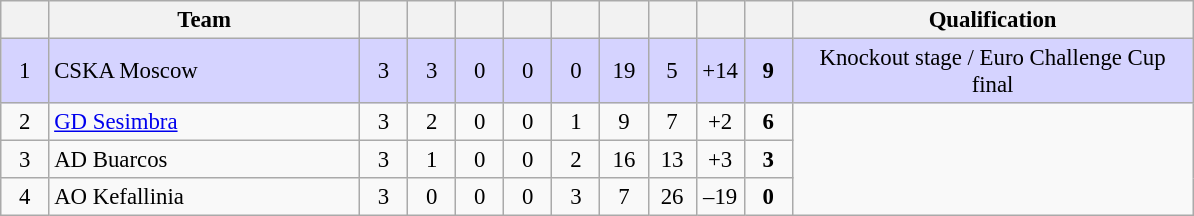<table class="wikitable" style="font-size: 95%">
<tr>
<th width="25"></th>
<th width="200">Team</th>
<th width="25"></th>
<th width="25"></th>
<th width="25"></th>
<th width="25"></th>
<th width="25"></th>
<th width="25"></th>
<th width="25"></th>
<th width="25"></th>
<th width="25"></th>
<th width="260">Qualification</th>
</tr>
<tr align=center bgcolor=#d5d3ff>
<td>1</td>
<td align=left> CSKA Moscow</td>
<td>3</td>
<td>3</td>
<td>0</td>
<td>0</td>
<td>0</td>
<td>19</td>
<td>5</td>
<td>+14</td>
<td><strong>9</strong></td>
<td>Knockout stage / Euro Challenge Cup final</td>
</tr>
<tr align=center>
<td>2</td>
<td align=left> <a href='#'>GD Sesimbra</a></td>
<td>3</td>
<td>2</td>
<td>0</td>
<td>0</td>
<td>1</td>
<td>9</td>
<td>7</td>
<td>+2</td>
<td><strong>6</strong></td>
<td rowspan=3></td>
</tr>
<tr align=center>
<td>3</td>
<td align=left> AD Buarcos</td>
<td>3</td>
<td>1</td>
<td>0</td>
<td>0</td>
<td>2</td>
<td>16</td>
<td>13</td>
<td>+3</td>
<td><strong>3</strong></td>
</tr>
<tr align=center>
<td>4</td>
<td align=left> AO Kefallinia</td>
<td>3</td>
<td>0</td>
<td>0</td>
<td>0</td>
<td>3</td>
<td>7</td>
<td>26</td>
<td>–19</td>
<td><strong>0</strong></td>
</tr>
</table>
